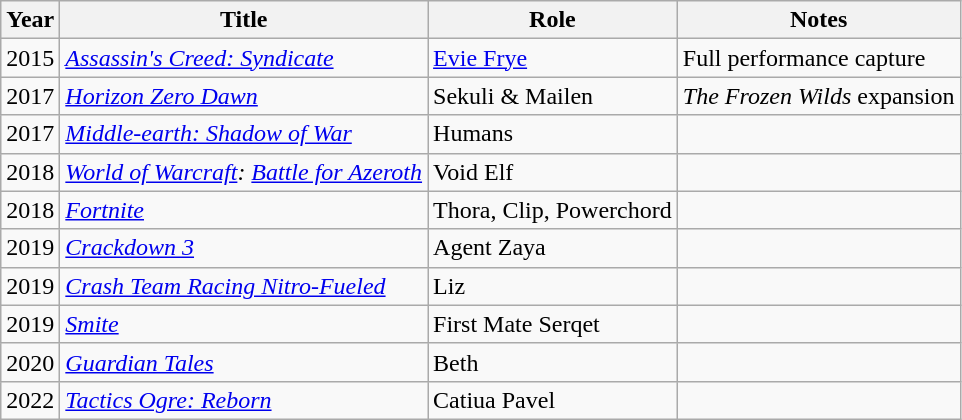<table class="wikitable">
<tr>
<th>Year</th>
<th>Title</th>
<th>Role</th>
<th>Notes</th>
</tr>
<tr>
<td>2015</td>
<td><em><a href='#'>Assassin's Creed: Syndicate</a></em></td>
<td><a href='#'>Evie Frye</a></td>
<td>Full performance capture</td>
</tr>
<tr>
<td>2017</td>
<td><em><a href='#'>Horizon Zero Dawn</a></em></td>
<td>Sekuli & Mailen</td>
<td><em>The Frozen Wilds</em> expansion</td>
</tr>
<tr>
<td>2017</td>
<td><em><a href='#'>Middle-earth: Shadow of War</a></em></td>
<td>Humans</td>
<td></td>
</tr>
<tr>
<td>2018</td>
<td><em><a href='#'>World of Warcraft</a>: <a href='#'>Battle for Azeroth</a></em></td>
<td>Void Elf</td>
<td></td>
</tr>
<tr>
<td>2018</td>
<td><em><a href='#'>Fortnite</a></em></td>
<td>Thora, Clip, Powerchord</td>
<td></td>
</tr>
<tr>
<td>2019</td>
<td><em><a href='#'>Crackdown 3</a></em></td>
<td>Agent Zaya</td>
<td></td>
</tr>
<tr>
<td>2019</td>
<td><em><a href='#'>Crash Team Racing Nitro-Fueled</a></em></td>
<td>Liz</td>
<td></td>
</tr>
<tr>
<td>2019</td>
<td><em><a href='#'>Smite</a></em></td>
<td>First Mate Serqet</td>
<td></td>
</tr>
<tr>
<td>2020</td>
<td><em><a href='#'>Guardian Tales</a></em></td>
<td>Beth</td>
<td></td>
</tr>
<tr>
<td>2022</td>
<td><em><a href='#'>Tactics Ogre: Reborn</a></em></td>
<td>Catiua Pavel</td>
</tr>
</table>
